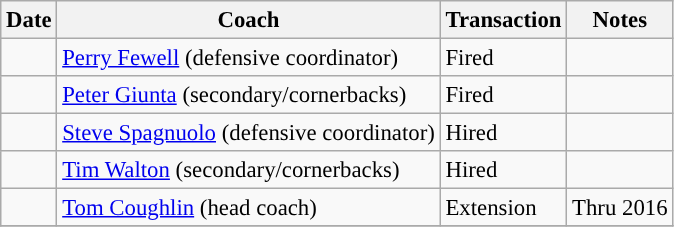<table class="wikitable sortable" style="font-size: 95%;">
<tr>
<th>Date</th>
<th>Coach</th>
<th>Transaction</th>
<th>Notes</th>
</tr>
<tr>
<td></td>
<td><a href='#'>Perry Fewell</a> (defensive coordinator)</td>
<td>Fired</td>
<td></td>
</tr>
<tr>
<td></td>
<td><a href='#'>Peter Giunta</a> (secondary/cornerbacks)</td>
<td>Fired</td>
<td></td>
</tr>
<tr>
<td></td>
<td><a href='#'>Steve Spagnuolo</a> (defensive coordinator)</td>
<td>Hired</td>
<td></td>
</tr>
<tr>
<td></td>
<td><a href='#'>Tim Walton</a> (secondary/cornerbacks)</td>
<td>Hired</td>
<td></td>
</tr>
<tr>
<td></td>
<td><a href='#'>Tom Coughlin</a> (head coach)</td>
<td>Extension</td>
<td>Thru 2016</td>
</tr>
<tr>
</tr>
</table>
